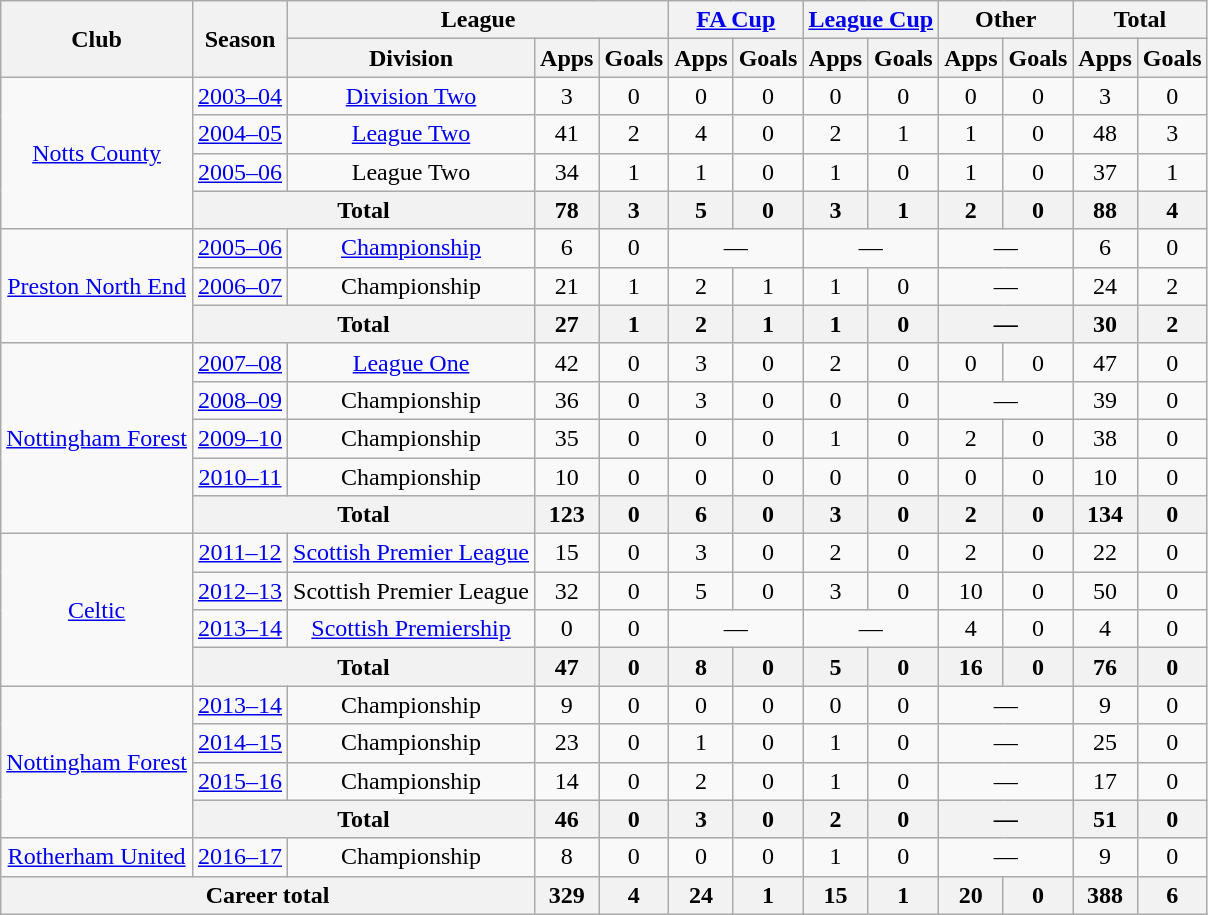<table class="wikitable" style="text-align:center">
<tr>
<th rowspan="2">Club</th>
<th rowspan="2">Season</th>
<th colspan="3">League</th>
<th colspan="2"><a href='#'>FA Cup</a></th>
<th colspan="2"><a href='#'>League Cup</a></th>
<th colspan="2">Other</th>
<th colspan="2">Total</th>
</tr>
<tr>
<th>Division</th>
<th>Apps</th>
<th>Goals</th>
<th>Apps</th>
<th>Goals</th>
<th>Apps</th>
<th>Goals</th>
<th>Apps</th>
<th>Goals</th>
<th>Apps</th>
<th>Goals</th>
</tr>
<tr>
<td rowspan="4" valign="center"><a href='#'>Notts County</a></td>
<td><a href='#'>2003–04</a></td>
<td><a href='#'>Division Two</a></td>
<td>3</td>
<td>0</td>
<td>0</td>
<td>0</td>
<td>0</td>
<td>0</td>
<td>0</td>
<td>0</td>
<td>3</td>
<td>0</td>
</tr>
<tr>
<td><a href='#'>2004–05</a></td>
<td><a href='#'>League Two</a></td>
<td>41</td>
<td>2</td>
<td>4</td>
<td>0</td>
<td>2</td>
<td>1</td>
<td>1</td>
<td>0</td>
<td>48</td>
<td>3</td>
</tr>
<tr>
<td><a href='#'>2005–06</a></td>
<td>League Two</td>
<td>34</td>
<td>1</td>
<td>1</td>
<td>0</td>
<td>1</td>
<td>0</td>
<td>1</td>
<td>0</td>
<td>37</td>
<td>1</td>
</tr>
<tr>
<th colspan="2">Total</th>
<th>78</th>
<th>3</th>
<th>5</th>
<th>0</th>
<th>3</th>
<th>1</th>
<th>2</th>
<th>0</th>
<th>88</th>
<th>4</th>
</tr>
<tr>
<td rowspan="3" valign="center"><a href='#'>Preston North End</a></td>
<td><a href='#'>2005–06</a></td>
<td><a href='#'>Championship</a></td>
<td>6</td>
<td>0</td>
<td colspan="2">—</td>
<td colspan="2">—</td>
<td colspan="2">—</td>
<td>6</td>
<td>0</td>
</tr>
<tr>
<td><a href='#'>2006–07</a></td>
<td>Championship</td>
<td>21</td>
<td>1</td>
<td>2</td>
<td>1</td>
<td>1</td>
<td>0</td>
<td colspan="2">—</td>
<td>24</td>
<td>2</td>
</tr>
<tr>
<th colspan="2">Total</th>
<th>27</th>
<th>1</th>
<th>2</th>
<th>1</th>
<th>1</th>
<th>0</th>
<th colspan="2">—</th>
<th>30</th>
<th>2</th>
</tr>
<tr>
<td rowspan="5" valign="center"><a href='#'>Nottingham Forest</a></td>
<td><a href='#'>2007–08</a></td>
<td><a href='#'>League One</a></td>
<td>42</td>
<td>0</td>
<td>3</td>
<td>0</td>
<td>2</td>
<td>0</td>
<td>0</td>
<td>0</td>
<td>47</td>
<td>0</td>
</tr>
<tr>
<td><a href='#'>2008–09</a></td>
<td>Championship</td>
<td>36</td>
<td>0</td>
<td>3</td>
<td>0</td>
<td>0</td>
<td>0</td>
<td colspan="2">—</td>
<td>39</td>
<td>0</td>
</tr>
<tr>
<td><a href='#'>2009–10</a></td>
<td>Championship</td>
<td>35</td>
<td>0</td>
<td>0</td>
<td>0</td>
<td>1</td>
<td>0</td>
<td>2</td>
<td>0</td>
<td>38</td>
<td>0</td>
</tr>
<tr>
<td><a href='#'>2010–11</a></td>
<td>Championship</td>
<td>10</td>
<td>0</td>
<td>0</td>
<td>0</td>
<td>0</td>
<td>0</td>
<td>0</td>
<td>0</td>
<td>10</td>
<td>0</td>
</tr>
<tr>
<th colspan="2">Total</th>
<th>123</th>
<th>0</th>
<th>6</th>
<th>0</th>
<th>3</th>
<th>0</th>
<th>2</th>
<th>0</th>
<th>134</th>
<th>0</th>
</tr>
<tr>
<td rowspan="4" valign="center"><a href='#'>Celtic</a></td>
<td><a href='#'>2011–12</a></td>
<td><a href='#'>Scottish Premier League</a></td>
<td>15</td>
<td>0</td>
<td>3</td>
<td>0</td>
<td>2</td>
<td>0</td>
<td>2</td>
<td>0</td>
<td>22</td>
<td>0</td>
</tr>
<tr>
<td><a href='#'>2012–13</a></td>
<td>Scottish Premier League</td>
<td>32</td>
<td>0</td>
<td>5</td>
<td>0</td>
<td>3</td>
<td>0</td>
<td>10</td>
<td>0</td>
<td>50</td>
<td>0</td>
</tr>
<tr>
<td><a href='#'>2013–14</a></td>
<td><a href='#'>Scottish Premiership</a></td>
<td>0</td>
<td>0</td>
<td colspan="2">—</td>
<td colspan="2">—</td>
<td>4</td>
<td>0</td>
<td>4</td>
<td>0</td>
</tr>
<tr>
<th colspan="2">Total</th>
<th>47</th>
<th>0</th>
<th>8</th>
<th>0</th>
<th>5</th>
<th>0</th>
<th>16</th>
<th>0</th>
<th>76</th>
<th>0</th>
</tr>
<tr>
<td rowspan="4" valign="center"><a href='#'>Nottingham Forest</a></td>
<td><a href='#'>2013–14</a></td>
<td>Championship</td>
<td>9</td>
<td>0</td>
<td>0</td>
<td>0</td>
<td>0</td>
<td>0</td>
<td colspan="2">—</td>
<td>9</td>
<td>0</td>
</tr>
<tr>
<td><a href='#'>2014–15</a></td>
<td>Championship</td>
<td>23</td>
<td>0</td>
<td>1</td>
<td>0</td>
<td>1</td>
<td>0</td>
<td colspan="2">—</td>
<td>25</td>
<td>0</td>
</tr>
<tr>
<td><a href='#'>2015–16</a></td>
<td>Championship</td>
<td>14</td>
<td>0</td>
<td>2</td>
<td>0</td>
<td>1</td>
<td>0</td>
<td colspan="2">—</td>
<td>17</td>
<td>0</td>
</tr>
<tr>
<th colspan="2">Total</th>
<th>46</th>
<th>0</th>
<th>3</th>
<th>0</th>
<th>2</th>
<th>0</th>
<th colspan="2">—</th>
<th>51</th>
<th>0</th>
</tr>
<tr>
<td><a href='#'>Rotherham United</a></td>
<td><a href='#'>2016–17</a></td>
<td>Championship</td>
<td>8</td>
<td>0</td>
<td>0</td>
<td>0</td>
<td>1</td>
<td>0</td>
<td colspan="2">—</td>
<td>9</td>
<td>0</td>
</tr>
<tr>
<th colspan="3">Career total</th>
<th>329</th>
<th>4</th>
<th>24</th>
<th>1</th>
<th>15</th>
<th>1</th>
<th>20</th>
<th>0</th>
<th>388</th>
<th>6</th>
</tr>
</table>
